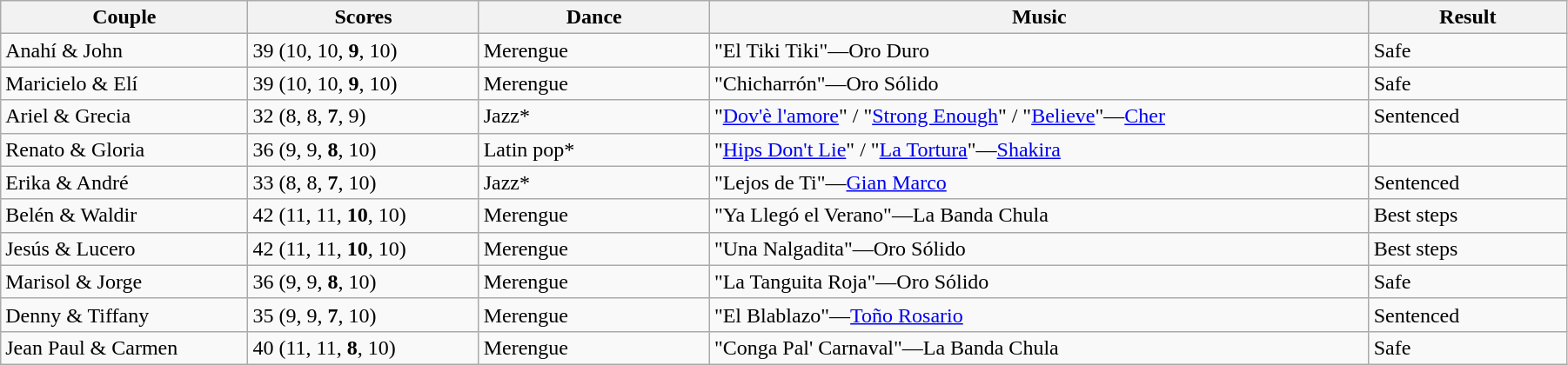<table class="wikitable sortable" style="width:95%; white-space:nowrap;">
<tr>
<th style="width:15%;">Couple</th>
<th style="width:14%;">Scores</th>
<th style="width:14%;">Dance</th>
<th style="width:40%;">Music</th>
<th style="width:12%;">Result</th>
</tr>
<tr>
<td>Anahí & John</td>
<td>39 (10, 10, <strong>9</strong>, 10)</td>
<td>Merengue</td>
<td>"El Tiki Tiki"—Oro Duro</td>
<td>Safe</td>
</tr>
<tr>
<td>Maricielo & Elí</td>
<td>39 (10, 10, <strong>9</strong>, 10)</td>
<td>Merengue</td>
<td>"Chicharrón"—Oro Sólido</td>
<td>Safe</td>
</tr>
<tr>
<td>Ariel & Grecia</td>
<td>32 (8, 8, <strong>7</strong>, 9)</td>
<td>Jazz*</td>
<td>"<a href='#'>Dov'è l'amore</a>" / "<a href='#'>Strong Enough</a>" / "<a href='#'>Believe</a>"—<a href='#'>Cher</a></td>
<td>Sentenced</td>
</tr>
<tr>
<td>Renato & Gloria</td>
<td>36 (9, 9, <strong>8</strong>, 10)</td>
<td>Latin pop*</td>
<td>"<a href='#'>Hips Don't Lie</a>" / "<a href='#'>La Tortura</a>"—<a href='#'>Shakira</a></td>
<td></td>
</tr>
<tr>
<td>Erika & André</td>
<td>33 (8, 8, <strong>7</strong>, 10)</td>
<td>Jazz*</td>
<td>"Lejos de Ti"—<a href='#'>Gian Marco</a></td>
<td>Sentenced</td>
</tr>
<tr>
<td>Belén & Waldir</td>
<td>42 (11, 11, <strong>10</strong>, 10)</td>
<td>Merengue</td>
<td>"Ya Llegó el Verano"—La Banda Chula</td>
<td>Best steps</td>
</tr>
<tr>
<td>Jesús & Lucero</td>
<td>42 (11, 11, <strong>10</strong>, 10)</td>
<td>Merengue</td>
<td>"Una Nalgadita"—Oro Sólido</td>
<td>Best steps</td>
</tr>
<tr>
<td>Marisol & Jorge</td>
<td>36 (9, 9, <strong>8</strong>, 10)</td>
<td>Merengue</td>
<td>"La Tanguita Roja"—Oro Sólido</td>
<td>Safe</td>
</tr>
<tr>
<td>Denny & Tiffany</td>
<td>35 (9, 9, <strong>7</strong>, 10)</td>
<td>Merengue</td>
<td>"El Blablazo"—<a href='#'>Toño Rosario</a></td>
<td>Sentenced</td>
</tr>
<tr>
<td>Jean Paul & Carmen</td>
<td>40 (11, 11, <strong>8</strong>, 10)</td>
<td>Merengue</td>
<td>"Conga Pal' Carnaval"—La Banda Chula</td>
<td>Safe</td>
</tr>
</table>
